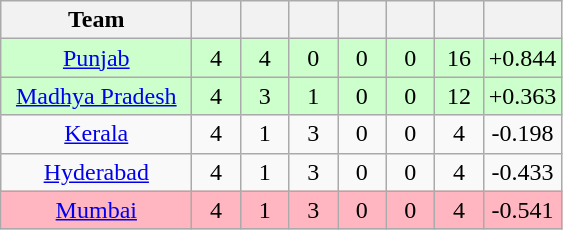<table class="wikitable" style="text-align:center">
<tr>
<th style="width:120px">Team</th>
<th style="width:25px"></th>
<th style="width:25px"></th>
<th style="width:25px"></th>
<th style="width:25px"></th>
<th style="width:25px"></th>
<th style="width:25px"></th>
<th style="width:40px;"></th>
</tr>
<tr style="background-color:#cfc">
<td><a href='#'>Punjab</a></td>
<td>4</td>
<td>4</td>
<td>0</td>
<td>0</td>
<td>0</td>
<td>16</td>
<td>+0.844</td>
</tr>
<tr style="background-color:#cfc">
<td><a href='#'>Madhya Pradesh</a></td>
<td>4</td>
<td>3</td>
<td>1</td>
<td>0</td>
<td>0</td>
<td>12</td>
<td>+0.363</td>
</tr>
<tr>
<td><a href='#'>Kerala</a></td>
<td>4</td>
<td>1</td>
<td>3</td>
<td>0</td>
<td>0</td>
<td>4</td>
<td>-0.198</td>
</tr>
<tr>
<td><a href='#'>Hyderabad</a></td>
<td>4</td>
<td>1</td>
<td>3</td>
<td>0</td>
<td>0</td>
<td>4</td>
<td>-0.433</td>
</tr>
<tr style="background-color:lightpink">
<td><a href='#'>Mumbai</a></td>
<td>4</td>
<td>1</td>
<td>3</td>
<td>0</td>
<td>0</td>
<td>4</td>
<td>-0.541</td>
</tr>
</table>
